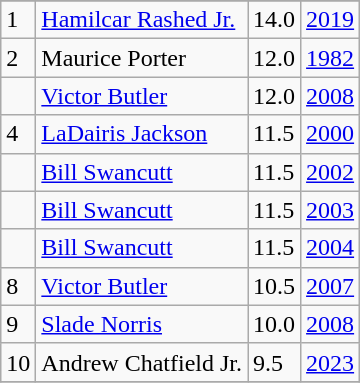<table class="wikitable">
<tr>
</tr>
<tr>
<td>1</td>
<td><a href='#'>Hamilcar Rashed Jr.</a></td>
<td>14.0</td>
<td><a href='#'>2019</a></td>
</tr>
<tr>
<td>2</td>
<td>Maurice Porter</td>
<td>12.0</td>
<td><a href='#'>1982</a></td>
</tr>
<tr>
<td></td>
<td><a href='#'>Victor Butler</a></td>
<td>12.0</td>
<td><a href='#'>2008</a></td>
</tr>
<tr>
<td>4</td>
<td><a href='#'>LaDairis Jackson</a></td>
<td>11.5</td>
<td><a href='#'>2000</a></td>
</tr>
<tr>
<td></td>
<td><a href='#'>Bill Swancutt</a></td>
<td>11.5</td>
<td><a href='#'>2002</a></td>
</tr>
<tr>
<td></td>
<td><a href='#'>Bill Swancutt</a></td>
<td>11.5</td>
<td><a href='#'>2003</a></td>
</tr>
<tr>
<td></td>
<td><a href='#'>Bill Swancutt</a></td>
<td>11.5</td>
<td><a href='#'>2004</a></td>
</tr>
<tr>
<td>8</td>
<td><a href='#'>Victor Butler</a></td>
<td>10.5</td>
<td><a href='#'>2007</a></td>
</tr>
<tr>
<td>9</td>
<td><a href='#'>Slade Norris</a></td>
<td>10.0</td>
<td><a href='#'>2008</a></td>
</tr>
<tr>
<td>10</td>
<td>Andrew Chatfield Jr.</td>
<td>9.5</td>
<td><a href='#'>2023</a></td>
</tr>
<tr>
</tr>
</table>
